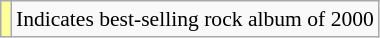<table class="wikitable" style="font-size:90%;">
<tr>
<td style="background-color:#FFFF99"></td>
<td>Indicates best-selling rock album of 2000</td>
</tr>
</table>
